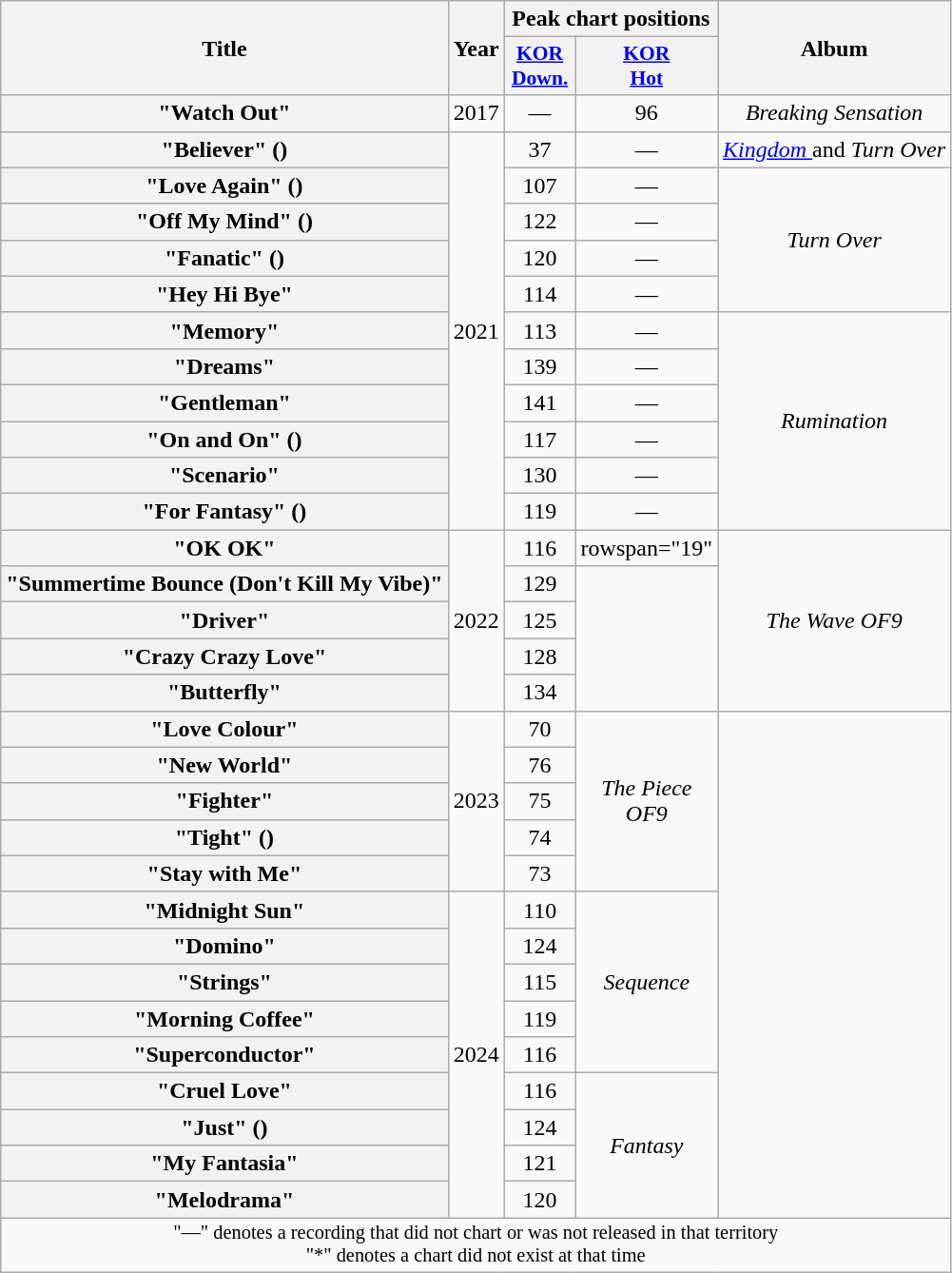<table class="wikitable plainrowheaders" style="text-align:center">
<tr>
<th scope="col" rowspan="2">Title</th>
<th scope="col" rowspan="2">Year</th>
<th scope="col" colspan="2">Peak chart positions</th>
<th scope="col" rowspan="2">Album</th>
</tr>
<tr>
<th scope="col" style="width:3em;font-size:90%"><a href='#'>KOR<br>Down.</a><br></th>
<th scope="col" style="width:3em;font-size:90%"><a href='#'>KOR<br>Hot</a><br></th>
</tr>
<tr>
<th scope="row">"Watch Out"</th>
<td>2017</td>
<td>—</td>
<td>96</td>
<td><em>Breaking Sensation</em></td>
</tr>
<tr>
<th scope="row">"Believer" ()</th>
<td rowspan="11">2021</td>
<td>37</td>
<td>—</td>
<td><em><a href='#'>Kingdom <Final: Who Is the King?></a></em> and <em>Turn Over</em></td>
</tr>
<tr>
<th scope="row">"Love Again" ()</th>
<td>107</td>
<td>—</td>
<td rowspan="4"><em>Turn Over</em></td>
</tr>
<tr>
<th scope="row">"Off My Mind" ()</th>
<td>122</td>
<td>—</td>
</tr>
<tr>
<th scope="row">"Fanatic" ()</th>
<td>120</td>
<td>—</td>
</tr>
<tr>
<th scope="row">"Hey Hi Bye"</th>
<td>114</td>
<td>—</td>
</tr>
<tr>
<th scope="row">"Memory"</th>
<td>113</td>
<td>—</td>
<td rowspan="6"><em>Rumination</em></td>
</tr>
<tr>
<th scope="row">"Dreams"</th>
<td>139</td>
<td>—</td>
</tr>
<tr>
<th scope="row">"Gentleman"</th>
<td>141</td>
<td>—</td>
</tr>
<tr>
<th scope="row">"On and On" ()</th>
<td>117</td>
<td>—</td>
</tr>
<tr>
<th scope="row">"Scenario"</th>
<td>130</td>
<td>—</td>
</tr>
<tr>
<th scope="row">"For Fantasy" ()</th>
<td>119</td>
<td>—</td>
</tr>
<tr>
<th scope="row">"OK OK"</th>
<td rowspan="5">2022</td>
<td>116</td>
<td>rowspan="19" </td>
<td rowspan="5"><em>The Wave OF9</em></td>
</tr>
<tr>
<th scope="row">"Summertime Bounce (Don't Kill My Vibe)"</th>
<td>129</td>
</tr>
<tr>
<th scope="row">"Driver"</th>
<td>125</td>
</tr>
<tr>
<th scope="row">"Crazy Crazy Love"</th>
<td>128</td>
</tr>
<tr>
<th scope="row">"Butterfly"</th>
<td>134</td>
</tr>
<tr>
<th scope="row">"Love Colour"</th>
<td rowspan="5">2023</td>
<td>70</td>
<td rowspan="5"><em>The Piece OF9</em></td>
</tr>
<tr>
<th scope="row">"New World"</th>
<td>76</td>
</tr>
<tr>
<th scope="row">"Fighter"</th>
<td>75</td>
</tr>
<tr>
<th scope="row">"Tight" ()</th>
<td>74</td>
</tr>
<tr>
<th scope="row">"Stay with Me"</th>
<td>73</td>
</tr>
<tr>
<th scope="row">"Midnight Sun"</th>
<td rowspan="9">2024</td>
<td>110</td>
<td rowspan="5"><em>Sequence</em></td>
</tr>
<tr>
<th scope="row">"Domino"</th>
<td>124</td>
</tr>
<tr>
<th scope="row">"Strings"</th>
<td>115</td>
</tr>
<tr>
<th scope="row">"Morning Coffee"</th>
<td>119</td>
</tr>
<tr>
<th scope="row">"Superconductor"</th>
<td>116</td>
</tr>
<tr>
<th scope="row">"Cruel Love"</th>
<td>116</td>
<td rowspan="4"><em>Fantasy</em></td>
</tr>
<tr>
<th scope="row">"Just" ()</th>
<td>124</td>
</tr>
<tr>
<th scope="row">"My Fantasia"</th>
<td>121</td>
</tr>
<tr>
<th scope="row">"Melodrama"</th>
<td>120</td>
</tr>
<tr>
<td colspan="5" style="font-size:85%">"—" denotes a recording that did not chart or was not released in that territory<br>"*" denotes a chart did not exist at that time</td>
</tr>
</table>
